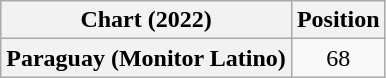<table class="wikitable sortable plainrowheaders" style="text-align:center">
<tr>
<th scope="col">Chart (2022)</th>
<th scope="col">Position</th>
</tr>
<tr>
<th scope="row">Paraguay (Monitor Latino)</th>
<td>68</td>
</tr>
</table>
